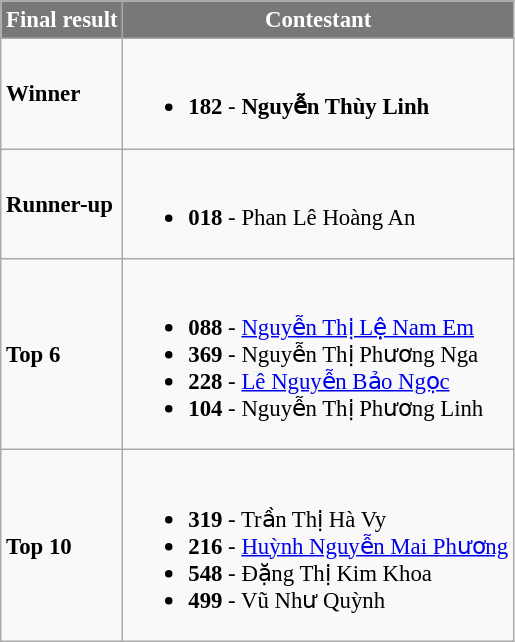<table class="wikitable sortable" style="font-size: 95%;">
<tr>
<th style="background-color:#787878;color:#FFFFFF;">Final result</th>
<th style="background-color:#787878;color:#FFFFFF;">Contestant</th>
</tr>
<tr>
<td><strong>Winner</strong></td>
<td><br><ul><li><strong>182</strong> - <strong>Nguyễn Thùy Linh</strong></li></ul></td>
</tr>
<tr>
<td><strong>Runner-up</strong></td>
<td><br><ul><li><strong>018</strong> - Phan Lê Hoàng An</li></ul></td>
</tr>
<tr>
<td><strong>Top 6</strong></td>
<td><br><ul><li><strong>088</strong> - <a href='#'>Nguyễn Thị Lệ Nam Em</a></li><li><strong>369</strong> - Nguyễn Thị Phương Nga</li><li><strong>228</strong> - <a href='#'>Lê Nguyễn Bảo Ngọc</a></li><li><strong>104</strong> - Nguyễn Thị Phương Linh</li></ul></td>
</tr>
<tr>
<td><strong>Top 10</strong></td>
<td><br><ul><li><strong>319</strong> - Trần Thị Hà Vy</li><li><strong>216</strong> - <a href='#'>Huỳnh Nguyễn Mai Phương</a></li><li><strong>548</strong> - Đặng Thị Kim Khoa</li><li><strong>499</strong> - Vũ Như Quỳnh</li></ul></td>
</tr>
</table>
